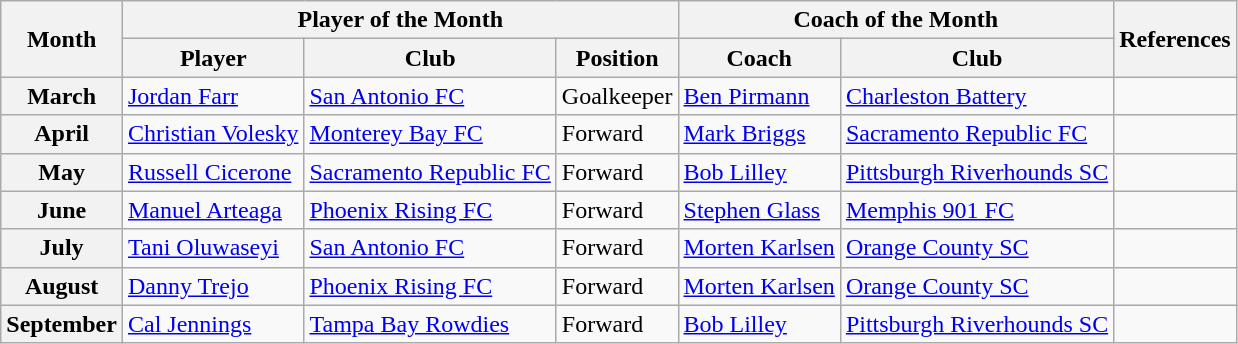<table class="wikitable">
<tr>
<th rowspan="2">Month</th>
<th colspan="3">Player of the Month</th>
<th colspan="2">Coach of the Month</th>
<th rowspan="2">References</th>
</tr>
<tr>
<th>Player</th>
<th>Club</th>
<th>Position</th>
<th>Coach</th>
<th>Club</th>
</tr>
<tr>
<th>March</th>
<td> <a href='#'>Jordan Farr</a></td>
<td><a href='#'>San Antonio FC</a></td>
<td>Goalkeeper</td>
<td> <a href='#'>Ben Pirmann</a></td>
<td><a href='#'>Charleston Battery</a></td>
<td></td>
</tr>
<tr>
<th>April</th>
<td> <a href='#'>Christian Volesky</a></td>
<td><a href='#'>Monterey Bay FC</a></td>
<td>Forward</td>
<td> <a href='#'>Mark Briggs</a></td>
<td><a href='#'>Sacramento Republic FC</a></td>
<td></td>
</tr>
<tr>
<th>May</th>
<td> <a href='#'>Russell Cicerone</a></td>
<td><a href='#'>Sacramento Republic FC</a></td>
<td>Forward</td>
<td> <a href='#'>Bob Lilley</a></td>
<td><a href='#'>Pittsburgh Riverhounds SC</a></td>
<td></td>
</tr>
<tr>
<th>June</th>
<td> <a href='#'>Manuel Arteaga</a></td>
<td><a href='#'>Phoenix Rising FC</a></td>
<td>Forward</td>
<td> <a href='#'>Stephen Glass</a></td>
<td><a href='#'>Memphis 901 FC</a></td>
<td></td>
</tr>
<tr>
<th>July</th>
<td> <a href='#'>Tani Oluwaseyi</a></td>
<td><a href='#'>San Antonio FC</a></td>
<td>Forward</td>
<td> <a href='#'>Morten Karlsen</a></td>
<td><a href='#'>Orange County SC</a></td>
<td></td>
</tr>
<tr>
<th>August</th>
<td> <a href='#'>Danny Trejo</a></td>
<td><a href='#'>Phoenix Rising FC</a></td>
<td>Forward</td>
<td> <a href='#'>Morten Karlsen</a></td>
<td><a href='#'>Orange County SC</a></td>
<td></td>
</tr>
<tr>
<th>September</th>
<td> <a href='#'>Cal Jennings</a></td>
<td><a href='#'>Tampa Bay Rowdies</a></td>
<td>Forward</td>
<td> <a href='#'>Bob Lilley</a></td>
<td><a href='#'>Pittsburgh Riverhounds SC</a></td>
<td></td>
</tr>
</table>
